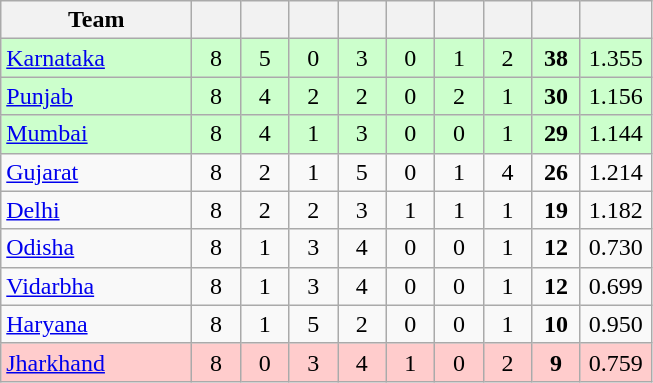<table class="wikitable" style="text-align:center">
<tr>
<th style="width:120px">Team</th>
<th style="width:25px"></th>
<th style="width:25px"></th>
<th style="width:25px"></th>
<th style="width:25px"></th>
<th style="width:25px"></th>
<th style="width:25px; color:blue"></th>
<th style="width:25px; color:blue"></th>
<th style="width:25px"></th>
<th style="width:40px"></th>
</tr>
<tr style="background:#cfc;">
<td style="text-align:left"><a href='#'>Karnataka</a></td>
<td>8</td>
<td>5</td>
<td>0</td>
<td>3</td>
<td>0</td>
<td>1</td>
<td>2</td>
<td><strong>38</strong></td>
<td>1.355</td>
</tr>
<tr style="background:#cfc;">
<td style="text-align:left"><a href='#'>Punjab</a></td>
<td>8</td>
<td>4</td>
<td>2</td>
<td>2</td>
<td>0</td>
<td>2</td>
<td>1</td>
<td><strong>30</strong></td>
<td>1.156</td>
</tr>
<tr style="background:#cfc;">
<td style="text-align:left;"><a href='#'>Mumbai</a></td>
<td>8</td>
<td>4</td>
<td>1</td>
<td>3</td>
<td>0</td>
<td>0</td>
<td>1</td>
<td><strong>29</strong></td>
<td>1.144</td>
</tr>
<tr>
<td style="text-align:left"><a href='#'>Gujarat</a></td>
<td>8</td>
<td>2</td>
<td>1</td>
<td>5</td>
<td>0</td>
<td>1</td>
<td>4</td>
<td><strong>26</strong></td>
<td>1.214</td>
</tr>
<tr>
<td style="text-align:left"><a href='#'>Delhi</a></td>
<td>8</td>
<td>2</td>
<td>2</td>
<td>3</td>
<td>1</td>
<td>1</td>
<td>1</td>
<td><strong>19</strong></td>
<td>1.182</td>
</tr>
<tr>
<td style="text-align:left"><a href='#'>Odisha</a></td>
<td>8</td>
<td>1</td>
<td>3</td>
<td>4</td>
<td>0</td>
<td>0</td>
<td>1</td>
<td><strong>12</strong></td>
<td>0.730</td>
</tr>
<tr>
<td style="text-align:left"><a href='#'>Vidarbha</a></td>
<td>8</td>
<td>1</td>
<td>3</td>
<td>4</td>
<td>0</td>
<td>0</td>
<td>1</td>
<td><strong>12</strong></td>
<td>0.699</td>
</tr>
<tr>
<td style="text-align:left"><a href='#'>Haryana</a></td>
<td>8</td>
<td>1</td>
<td>5</td>
<td>2</td>
<td>0</td>
<td>0</td>
<td>1</td>
<td><strong>10</strong></td>
<td>0.950</td>
</tr>
<tr style="background:#fcc;">
<td style="text-align:left"><a href='#'>Jharkhand</a></td>
<td>8</td>
<td>0</td>
<td>3</td>
<td>4</td>
<td>1</td>
<td>0</td>
<td>2</td>
<td><strong>9</strong></td>
<td>0.759</td>
</tr>
</table>
